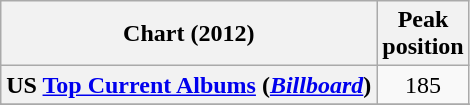<table class="wikitable plainrowheaders sortable">
<tr>
<th scope="col">Chart (2012)</th>
<th scope="col">Peak<br>position</th>
</tr>
<tr>
<th scope="row">US <a href='#'>Top Current Albums</a> (<em><a href='#'>Billboard</a></em>)</th>
<td align=center>185</td>
</tr>
<tr>
</tr>
<tr>
</tr>
<tr>
</tr>
</table>
